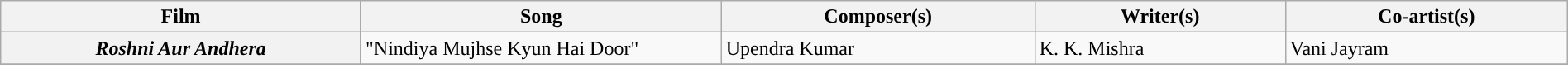<table class="wikitable plainrowheaders" style="width:100%;" textcolor:#000;">
<tr style="background:#b0e0e66;">
<th scope="col" style="width:23%;"><strong>Film</strong></th>
<th scope="col" style="width:23%;"><strong>Song</strong></th>
<th scope="col" style="width:20%;"><strong>Composer(s)</strong></th>
<th scope="col" style="width:16%;"><strong>Writer(s)</strong></th>
<th scope="col" style="width:18%;"><strong>Co-artist(s)</strong></th>
</tr>
<tr>
<th><em>Roshni Aur Andhera</em></th>
<td>"Nindiya Mujhse Kyun Hai Door"</td>
<td>Upendra Kumar</td>
<td>K. K. Mishra</td>
<td>Vani Jayram</td>
</tr>
<tr>
</tr>
</table>
